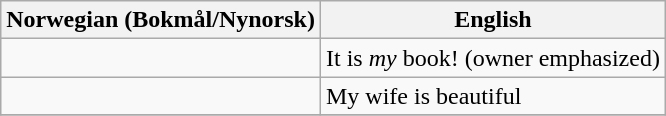<table class="wikitable">
<tr>
<th>Norwegian (Bokmål/Nynorsk)</th>
<th>English</th>
</tr>
<tr>
<td></td>
<td>It is <em>my</em> book! (owner emphasized)</td>
</tr>
<tr>
<td></td>
<td>My wife is beautiful</td>
</tr>
<tr>
</tr>
</table>
